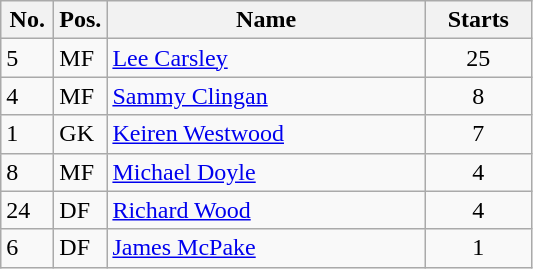<table class="wikitable">
<tr>
<th width=10%>No.</th>
<th width=10%>Pos.</th>
<th width=60%>Name</th>
<th width=20%>Starts</th>
</tr>
<tr>
<td>5</td>
<td>MF</td>
<td> <a href='#'>Lee Carsley</a></td>
<td style="text-align:center;">25</td>
</tr>
<tr>
<td>4</td>
<td>MF</td>
<td> <a href='#'>Sammy Clingan</a></td>
<td style="text-align:center;">8</td>
</tr>
<tr>
<td>1</td>
<td>GK</td>
<td> <a href='#'>Keiren Westwood</a></td>
<td style="text-align:center;">7</td>
</tr>
<tr>
<td>8</td>
<td>MF</td>
<td> <a href='#'>Michael Doyle</a></td>
<td style="text-align:center;">4</td>
</tr>
<tr>
<td>24</td>
<td>DF</td>
<td> <a href='#'>Richard Wood</a></td>
<td style="text-align:center;">4</td>
</tr>
<tr>
<td>6</td>
<td>DF</td>
<td> <a href='#'>James McPake</a></td>
<td style="text-align:center;">1</td>
</tr>
</table>
